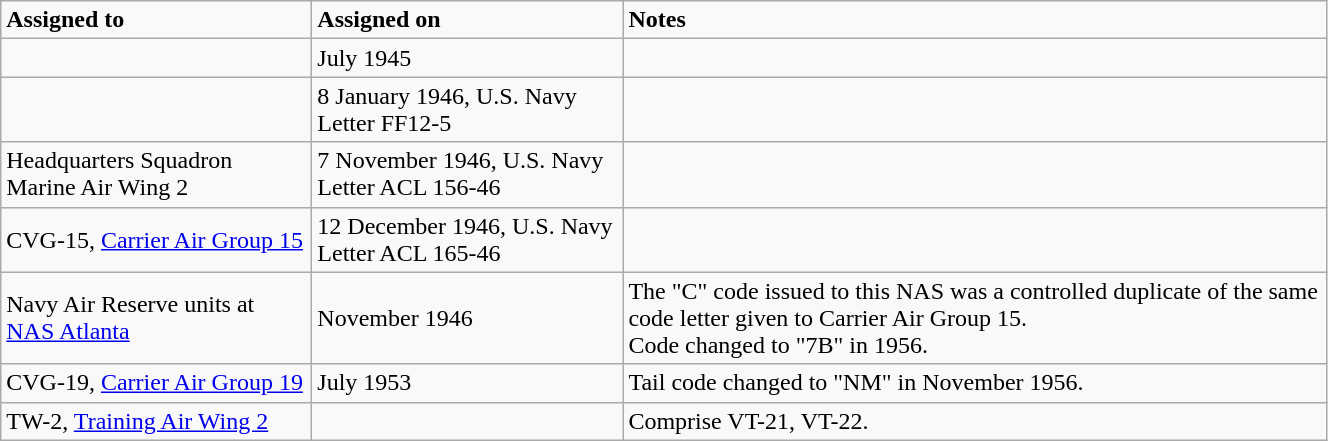<table class="wikitable" style="width: 70%;">
<tr>
<td style="width: 200px;"><strong>Assigned to</strong></td>
<td style="width: 200px;"><strong>Assigned on</strong></td>
<td><strong>Notes</strong></td>
</tr>
<tr>
<td></td>
<td>July 1945</td>
<td></td>
</tr>
<tr>
<td></td>
<td>8 January 1946, U.S. Navy Letter FF12-5</td>
<td></td>
</tr>
<tr>
<td>Headquarters Squadron Marine Air Wing 2</td>
<td>7 November 1946, U.S. Navy Letter ACL 156-46</td>
<td></td>
</tr>
<tr>
<td>CVG-15, <a href='#'>Carrier Air Group 15</a></td>
<td>12 December 1946, U.S. Navy Letter ACL 165-46</td>
<td></td>
</tr>
<tr>
<td>Navy Air Reserve units at <a href='#'>NAS Atlanta</a></td>
<td>November 1946</td>
<td>The "C" code issued to this NAS was a controlled duplicate of the same code letter given to Carrier Air Group 15.<br>Code changed to "7B" in 1956.</td>
</tr>
<tr>
<td>CVG-19, <a href='#'>Carrier Air Group 19</a></td>
<td>July 1953</td>
<td>Tail code changed to "NM" in November 1956.</td>
</tr>
<tr>
<td>TW-2, <a href='#'>Training Air Wing 2</a></td>
<td></td>
<td>Comprise VT-21, VT-22.</td>
</tr>
</table>
